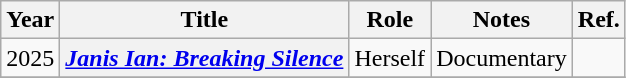<table class="wikitable plainrowheaders sortable">
<tr>
<th scope="col">Year</th>
<th scope="col">Title</th>
<th scope="col">Role</th>
<th scope="col" class="unsortable">Notes</th>
<th class=unsortable>Ref.</th>
</tr>
<tr>
<td>2025</td>
<th scope="row"><em><a href='#'>Janis Ian: Breaking Silence</a></em></th>
<td>Herself</td>
<td>Documentary</td>
<td></td>
</tr>
<tr>
</tr>
</table>
